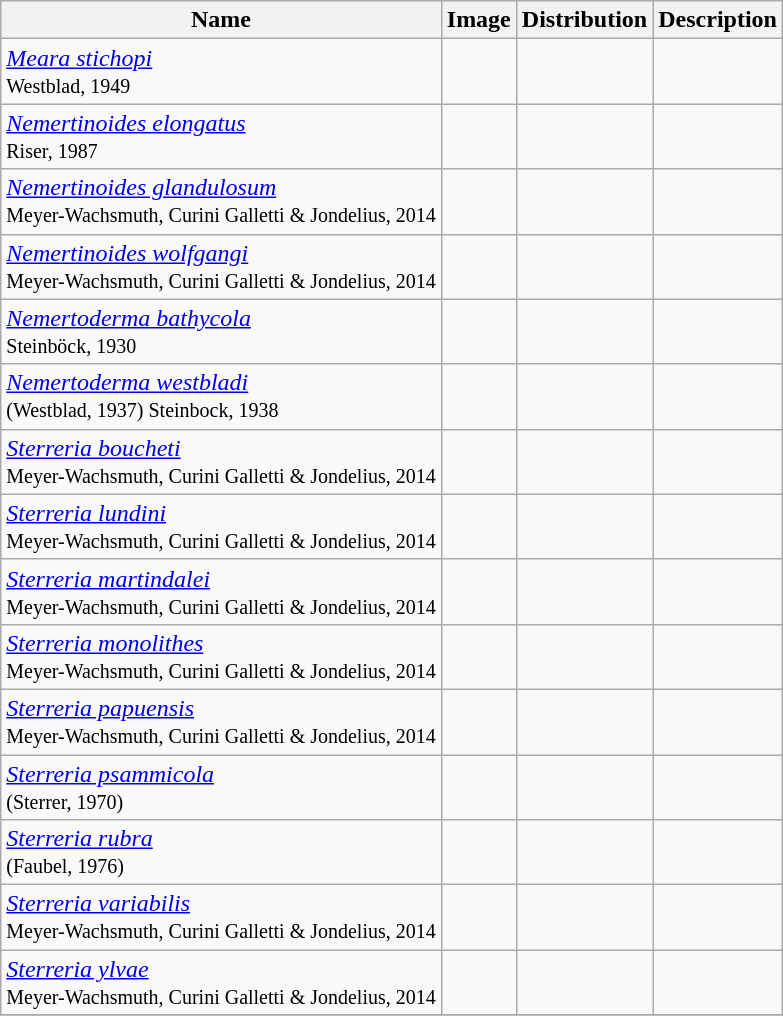<table class="wikitable sortable" style="text-align:left;">
<tr>
<th scope="col">Name</th>
<th scope="col">Image</th>
<th scope="col">Distribution</th>
<th scope="col">Description</th>
</tr>
<tr>
<td scope="row" align="left"><em><a href='#'>Meara stichopi</a></em> <br><small>Westblad, 1949</small></td>
<td></td>
<td></td>
<td></td>
</tr>
<tr>
<td scope="row" align="left"><em><a href='#'>Nemertinoides elongatus</a></em> <br><small>Riser, 1987</small></td>
<td></td>
<td></td>
<td></td>
</tr>
<tr>
<td scope="row" align="left"><em><a href='#'>Nemertinoides glandulosum</a></em> <br><small>Meyer-Wachsmuth, Curini Galletti & Jondelius, 2014</small></td>
<td></td>
<td></td>
<td></td>
</tr>
<tr>
<td scope="row" align="left"><em><a href='#'>Nemertinoides wolfgangi</a></em> <br><small>Meyer-Wachsmuth, Curini Galletti & Jondelius, 2014</small></td>
<td></td>
<td></td>
<td></td>
</tr>
<tr>
<td scope="row" align="left"><em><a href='#'>Nemertoderma bathycola</a></em> <br><small>Steinböck, 1930</small></td>
<td></td>
<td></td>
<td></td>
</tr>
<tr>
<td scope="row" align="left"><em><a href='#'>Nemertoderma westbladi</a></em> <br><small>(Westblad, 1937) Steinbock, 1938</small></td>
<td></td>
<td></td>
<td></td>
</tr>
<tr>
<td scope="row" align="left"><em><a href='#'>Sterreria boucheti</a></em> <br><small>Meyer-Wachsmuth, Curini Galletti & Jondelius, 2014</small></td>
<td></td>
<td></td>
<td></td>
</tr>
<tr>
<td scope="row" align="left"><em><a href='#'>Sterreria lundini</a></em>  <br><small>Meyer-Wachsmuth, Curini Galletti & Jondelius, 2014</small></td>
<td></td>
<td></td>
<td></td>
</tr>
<tr>
<td scope="row" align="left"><em><a href='#'>Sterreria martindalei</a></em>  <br><small>Meyer-Wachsmuth, Curini Galletti & Jondelius, 2014</small></td>
<td></td>
<td></td>
<td></td>
</tr>
<tr>
<td scope="row" align="left"><em><a href='#'>Sterreria monolithes</a></em>  <br><small>Meyer-Wachsmuth, Curini Galletti & Jondelius, 2014</small></td>
<td></td>
<td></td>
<td></td>
</tr>
<tr>
<td scope="row" align="left"><em><a href='#'>Sterreria papuensis</a></em>  <br><small>Meyer-Wachsmuth, Curini Galletti & Jondelius, 2014</small></td>
<td></td>
<td></td>
<td></td>
</tr>
<tr>
<td scope="row" align="left"><em><a href='#'>Sterreria psammicola</a></em> <br><small>(Sterrer, 1970)</small></td>
<td></td>
<td></td>
<td></td>
</tr>
<tr>
<td scope="row" align="left"><em><a href='#'>Sterreria rubra</a></em> <br><small>(Faubel, 1976)</small></td>
<td></td>
<td></td>
<td></td>
</tr>
<tr>
<td scope="row" align="left"><em><a href='#'>Sterreria variabilis</a></em> <br><small>Meyer-Wachsmuth, Curini Galletti & Jondelius, 2014</small></td>
<td></td>
<td></td>
<td></td>
</tr>
<tr>
<td scope="row" align="left"><em><a href='#'>Sterreria ylvae</a> <br></em><small>Meyer-Wachsmuth, Curini Galletti & Jondelius, 2014</small></td>
<td></td>
<td></td>
<td></td>
</tr>
<tr>
</tr>
</table>
